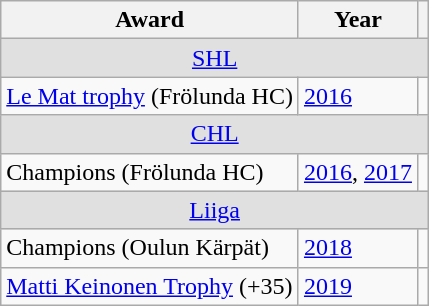<table class="wikitable">
<tr>
<th>Award</th>
<th>Year</th>
<th></th>
</tr>
<tr ALIGN="center" bgcolor="#e0e0e0">
<td colspan="3"><a href='#'>SHL</a></td>
</tr>
<tr>
<td><a href='#'>Le Mat trophy</a> (Frölunda HC)</td>
<td><a href='#'>2016</a></td>
<td></td>
</tr>
<tr ALIGN="center" bgcolor="#e0e0e0">
<td colspan="3"><a href='#'>CHL</a></td>
</tr>
<tr>
<td>Champions (Frölunda HC)</td>
<td><a href='#'>2016</a>, <a href='#'>2017</a></td>
<td></td>
</tr>
<tr ALIGN="center" bgcolor="#e0e0e0">
<td colspan="3"><a href='#'>Liiga</a></td>
</tr>
<tr>
<td>Champions (Oulun Kärpät)</td>
<td><a href='#'>2018</a></td>
<td></td>
</tr>
<tr>
<td><a href='#'>Matti Keinonen Trophy</a> (+35)</td>
<td><a href='#'>2019</a></td>
<td></td>
</tr>
</table>
